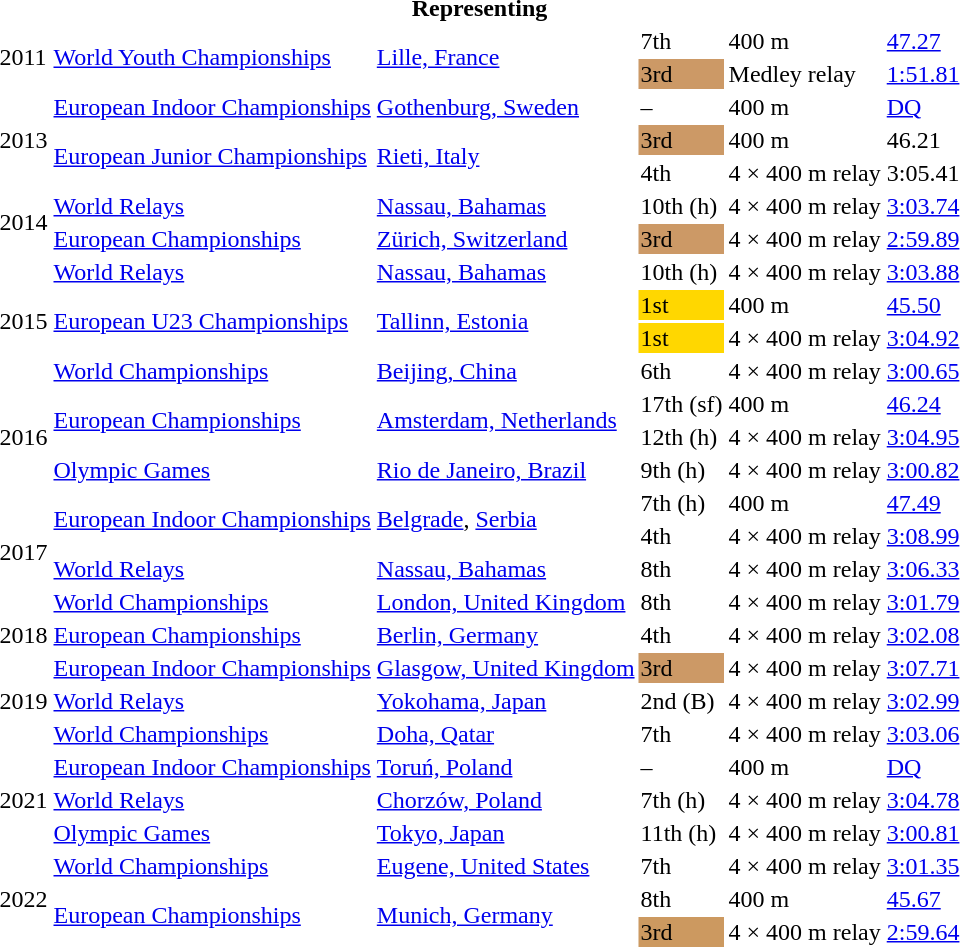<table>
<tr>
<th colspan="6">Representing </th>
</tr>
<tr>
<td rowspan=2>2011</td>
<td rowspan=2><a href='#'>World Youth Championships</a></td>
<td rowspan=2><a href='#'>Lille, France</a></td>
<td>7th</td>
<td>400 m</td>
<td><a href='#'>47.27</a></td>
</tr>
<tr>
<td bgcolor=cc9966>3rd</td>
<td>Medley relay</td>
<td><a href='#'>1:51.81</a></td>
</tr>
<tr>
<td rowspan=3>2013</td>
<td><a href='#'>European Indoor Championships</a></td>
<td><a href='#'>Gothenburg, Sweden</a></td>
<td>–</td>
<td>400 m</td>
<td><a href='#'>DQ</a></td>
</tr>
<tr>
<td rowspan=2><a href='#'>European Junior Championships</a></td>
<td rowspan=2><a href='#'>Rieti, Italy</a></td>
<td bgcolor=cc9966>3rd</td>
<td>400 m</td>
<td>46.21</td>
</tr>
<tr>
<td>4th</td>
<td>4 × 400 m relay</td>
<td>3:05.41</td>
</tr>
<tr>
<td rowspan=2>2014</td>
<td><a href='#'>World Relays</a></td>
<td><a href='#'>Nassau, Bahamas</a></td>
<td>10th (h)</td>
<td>4 × 400 m relay</td>
<td><a href='#'>3:03.74</a></td>
</tr>
<tr>
<td><a href='#'>European Championships</a></td>
<td><a href='#'>Zürich, Switzerland</a></td>
<td bgcolor=cc9966>3rd</td>
<td>4 × 400 m relay</td>
<td><a href='#'>2:59.89</a></td>
</tr>
<tr>
<td rowspan=4>2015</td>
<td><a href='#'>World Relays</a></td>
<td><a href='#'>Nassau, Bahamas</a></td>
<td>10th (h)</td>
<td>4 × 400 m relay</td>
<td><a href='#'>3:03.88</a></td>
</tr>
<tr>
<td rowspan=2><a href='#'>European U23 Championships</a></td>
<td rowspan=2><a href='#'>Tallinn, Estonia</a></td>
<td bgcolor=gold>1st</td>
<td>400 m</td>
<td><a href='#'>45.50</a></td>
</tr>
<tr>
<td bgcolor=gold>1st</td>
<td>4 × 400 m relay</td>
<td><a href='#'>3:04.92</a></td>
</tr>
<tr>
<td><a href='#'>World Championships</a></td>
<td><a href='#'>Beijing, China</a></td>
<td>6th</td>
<td>4 × 400 m relay</td>
<td><a href='#'>3:00.65</a></td>
</tr>
<tr>
<td rowspan=3>2016</td>
<td rowspan=2><a href='#'>European Championships</a></td>
<td rowspan=2><a href='#'>Amsterdam, Netherlands</a></td>
<td>17th (sf)</td>
<td>400 m</td>
<td><a href='#'>46.24</a></td>
</tr>
<tr>
<td>12th (h)</td>
<td>4 × 400 m relay</td>
<td><a href='#'>3:04.95</a></td>
</tr>
<tr>
<td><a href='#'>Olympic Games</a></td>
<td><a href='#'>Rio de Janeiro, Brazil</a></td>
<td>9th (h)</td>
<td>4 × 400 m relay</td>
<td><a href='#'>3:00.82</a></td>
</tr>
<tr>
<td rowspan=4>2017</td>
<td rowspan=2><a href='#'>European Indoor Championships</a></td>
<td rowspan=2><a href='#'>Belgrade</a>, <a href='#'>Serbia</a></td>
<td>7th (h)</td>
<td>400 m</td>
<td><a href='#'>47.49</a></td>
</tr>
<tr>
<td>4th</td>
<td>4 × 400 m relay</td>
<td><a href='#'>3:08.99</a></td>
</tr>
<tr>
<td><a href='#'>World Relays</a></td>
<td><a href='#'>Nassau, Bahamas</a></td>
<td>8th</td>
<td>4 × 400 m relay</td>
<td><a href='#'>3:06.33</a></td>
</tr>
<tr>
<td><a href='#'>World Championships</a></td>
<td><a href='#'>London, United Kingdom</a></td>
<td>8th</td>
<td>4 × 400 m relay</td>
<td><a href='#'>3:01.79</a></td>
</tr>
<tr>
<td>2018</td>
<td><a href='#'>European Championships</a></td>
<td><a href='#'>Berlin, Germany</a></td>
<td>4th</td>
<td>4 × 400 m relay</td>
<td><a href='#'>3:02.08</a></td>
</tr>
<tr>
<td rowspan=3>2019</td>
<td><a href='#'>European Indoor Championships</a></td>
<td><a href='#'>Glasgow, United Kingdom</a></td>
<td bgcolor=cc9966>3rd</td>
<td>4 × 400 m relay</td>
<td><a href='#'>3:07.71</a></td>
</tr>
<tr>
<td><a href='#'>World Relays</a></td>
<td><a href='#'>Yokohama, Japan</a></td>
<td>2nd (B)</td>
<td>4 × 400 m relay</td>
<td><a href='#'>3:02.99</a></td>
</tr>
<tr>
<td><a href='#'>World Championships</a></td>
<td><a href='#'>Doha, Qatar</a></td>
<td>7th</td>
<td>4 × 400 m relay</td>
<td><a href='#'>3:03.06</a></td>
</tr>
<tr>
<td rowspan=3>2021</td>
<td><a href='#'>European Indoor Championships</a></td>
<td><a href='#'>Toruń, Poland</a></td>
<td>–</td>
<td>400 m</td>
<td><a href='#'>DQ</a></td>
</tr>
<tr>
<td><a href='#'>World Relays</a></td>
<td><a href='#'>Chorzów, Poland</a></td>
<td>7th (h)</td>
<td>4 × 400 m relay</td>
<td><a href='#'>3:04.78</a></td>
</tr>
<tr>
<td><a href='#'>Olympic Games</a></td>
<td><a href='#'>Tokyo, Japan</a></td>
<td>11th (h)</td>
<td>4 × 400 m relay</td>
<td><a href='#'>3:00.81</a></td>
</tr>
<tr>
<td rowspan=3>2022</td>
<td><a href='#'>World Championships</a></td>
<td><a href='#'>Eugene, United States</a></td>
<td>7th</td>
<td>4 × 400 m relay</td>
<td><a href='#'>3:01.35</a></td>
</tr>
<tr>
<td rowspan=2><a href='#'>European Championships</a></td>
<td rowspan=2><a href='#'>Munich, Germany</a></td>
<td>8th</td>
<td>400 m</td>
<td><a href='#'>45.67</a></td>
</tr>
<tr>
<td bgcolor=cc99966>3rd</td>
<td>4 × 400 m relay</td>
<td><a href='#'>2:59.64</a></td>
</tr>
</table>
